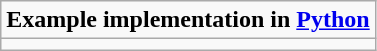<table role="presentation" class="wikitable mw-collapsible mw-collapsed">
<tr>
<td><strong>Example implementation in <a href='#'>Python</a></strong></td>
</tr>
<tr>
<td></td>
</tr>
</table>
